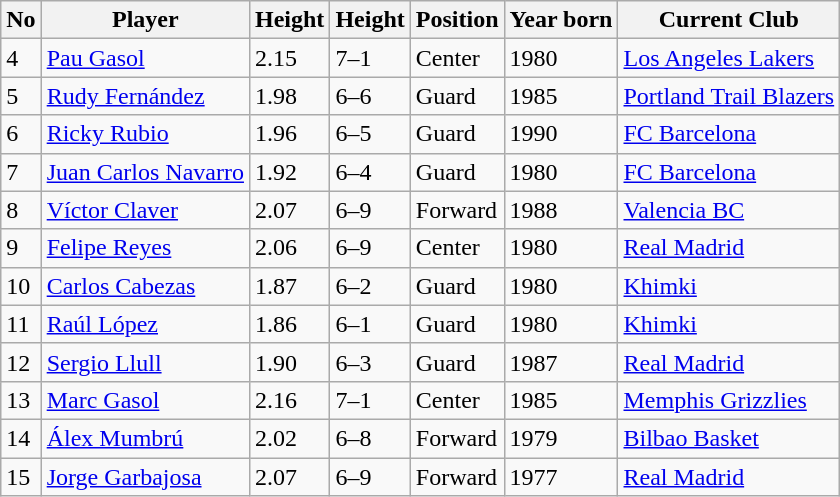<table class="wikitable sortable">
<tr>
<th>No</th>
<th>Player</th>
<th>Height</th>
<th>Height</th>
<th>Position</th>
<th>Year born</th>
<th>Current Club</th>
</tr>
<tr>
<td>4</td>
<td><a href='#'>Pau Gasol</a></td>
<td>2.15</td>
<td>7–1</td>
<td>Center</td>
<td>1980</td>
<td> <a href='#'>Los Angeles Lakers</a></td>
</tr>
<tr>
<td>5</td>
<td><a href='#'>Rudy Fernández</a></td>
<td>1.98</td>
<td>6–6</td>
<td>Guard</td>
<td>1985</td>
<td> <a href='#'>Portland Trail Blazers</a></td>
</tr>
<tr>
<td>6</td>
<td><a href='#'>Ricky Rubio</a></td>
<td>1.96</td>
<td>6–5</td>
<td>Guard</td>
<td>1990</td>
<td> <a href='#'>FC Barcelona</a></td>
</tr>
<tr>
<td>7</td>
<td><a href='#'>Juan Carlos Navarro</a></td>
<td>1.92</td>
<td>6–4</td>
<td>Guard</td>
<td>1980</td>
<td> <a href='#'>FC Barcelona</a></td>
</tr>
<tr>
<td>8</td>
<td><a href='#'>Víctor Claver</a></td>
<td>2.07</td>
<td>6–9</td>
<td>Forward</td>
<td>1988</td>
<td> <a href='#'>Valencia BC</a></td>
</tr>
<tr>
<td>9</td>
<td><a href='#'>Felipe Reyes</a></td>
<td>2.06</td>
<td>6–9</td>
<td>Center</td>
<td>1980</td>
<td> <a href='#'>Real Madrid</a></td>
</tr>
<tr>
<td>10</td>
<td><a href='#'>Carlos Cabezas</a></td>
<td>1.87</td>
<td>6–2</td>
<td>Guard</td>
<td>1980</td>
<td> <a href='#'>Khimki</a></td>
</tr>
<tr>
<td>11</td>
<td><a href='#'>Raúl López</a></td>
<td>1.86</td>
<td>6–1</td>
<td>Guard</td>
<td>1980</td>
<td> <a href='#'>Khimki</a></td>
</tr>
<tr>
<td>12</td>
<td><a href='#'>Sergio Llull</a></td>
<td>1.90</td>
<td>6–3</td>
<td>Guard</td>
<td>1987</td>
<td> <a href='#'>Real Madrid</a></td>
</tr>
<tr>
<td>13</td>
<td><a href='#'>Marc Gasol</a></td>
<td>2.16</td>
<td>7–1</td>
<td>Center</td>
<td>1985</td>
<td> <a href='#'>Memphis Grizzlies</a></td>
</tr>
<tr>
<td>14</td>
<td><a href='#'>Álex Mumbrú</a></td>
<td>2.02</td>
<td>6–8</td>
<td>Forward</td>
<td>1979</td>
<td> <a href='#'>Bilbao Basket</a></td>
</tr>
<tr>
<td>15</td>
<td><a href='#'>Jorge Garbajosa</a></td>
<td>2.07</td>
<td>6–9</td>
<td>Forward</td>
<td>1977</td>
<td> <a href='#'>Real Madrid</a></td>
</tr>
</table>
